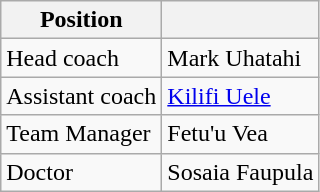<table class="wikitable">
<tr>
<th>Position</th>
<th></th>
</tr>
<tr>
<td>Head coach</td>
<td> Mark Uhatahi</td>
</tr>
<tr>
<td>Assistant coach</td>
<td> <a href='#'>Kilifi Uele</a></td>
</tr>
<tr>
<td>Team Manager</td>
<td> Fetu'u Vea</td>
</tr>
<tr>
<td>Doctor</td>
<td> Sosaia Faupula</td>
</tr>
</table>
